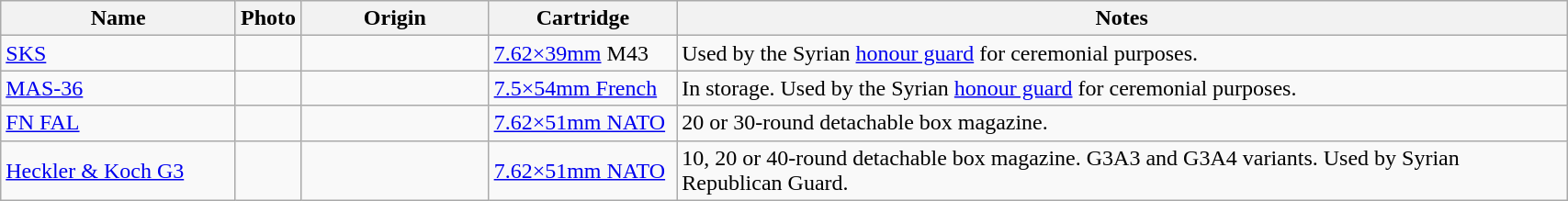<table class="wikitable" style="width:90%;">
<tr>
<th style="width:15%;">Name</th>
<th>Photo</th>
<th style="width:12%;">Origin</th>
<th style="width:12%;">Cartridge</th>
<th>Notes</th>
</tr>
<tr>
<td><a href='#'>SKS</a></td>
<td></td>
<td></td>
<td><a href='#'>7.62×39mm</a> M43</td>
<td>Used by the Syrian <a href='#'>honour guard</a> for ceremonial purposes.</td>
</tr>
<tr>
<td><a href='#'>MAS-36</a></td>
<td></td>
<td></td>
<td><a href='#'>7.5×54mm French</a></td>
<td>In storage. Used by the Syrian <a href='#'>honour guard</a> for ceremonial purposes.</td>
</tr>
<tr>
<td><a href='#'>FN FAL</a></td>
<td></td>
<td></td>
<td><a href='#'>7.62×51mm NATO</a></td>
<td>20 or 30-round detachable box magazine.</td>
</tr>
<tr>
<td><a href='#'>Heckler & Koch G3</a></td>
<td><br></td>
<td></td>
<td><a href='#'>7.62×51mm NATO</a></td>
<td>10, 20 or 40-round detachable box magazine. G3A3 and G3A4 variants. Used by Syrian Republican Guard.</td>
</tr>
</table>
